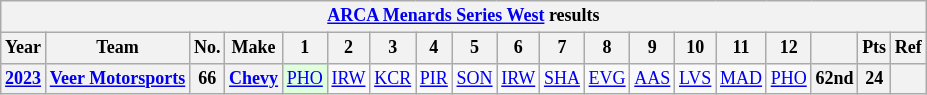<table class="wikitable" style="text-align:center; font-size:75%">
<tr>
<th colspan=19><a href='#'>ARCA Menards Series West</a> results</th>
</tr>
<tr>
<th>Year</th>
<th>Team</th>
<th>No.</th>
<th>Make</th>
<th>1</th>
<th>2</th>
<th>3</th>
<th>4</th>
<th>5</th>
<th>6</th>
<th>7</th>
<th>8</th>
<th>9</th>
<th>10</th>
<th>11</th>
<th>12</th>
<th></th>
<th>Pts</th>
<th>Ref</th>
</tr>
<tr>
<th><a href='#'>2023</a></th>
<th><a href='#'>Veer Motorsports</a></th>
<th>66</th>
<th><a href='#'>Chevy</a></th>
<td style="background:#DFFFDF;"><a href='#'>PHO</a><br></td>
<td><a href='#'>IRW</a></td>
<td><a href='#'>KCR</a></td>
<td><a href='#'>PIR</a></td>
<td><a href='#'>SON</a></td>
<td><a href='#'>IRW</a></td>
<td><a href='#'>SHA</a></td>
<td><a href='#'>EVG</a></td>
<td><a href='#'>AAS</a></td>
<td><a href='#'>LVS</a></td>
<td><a href='#'>MAD</a></td>
<td><a href='#'>PHO</a></td>
<th>62nd</th>
<th>24</th>
<th></th>
</tr>
</table>
